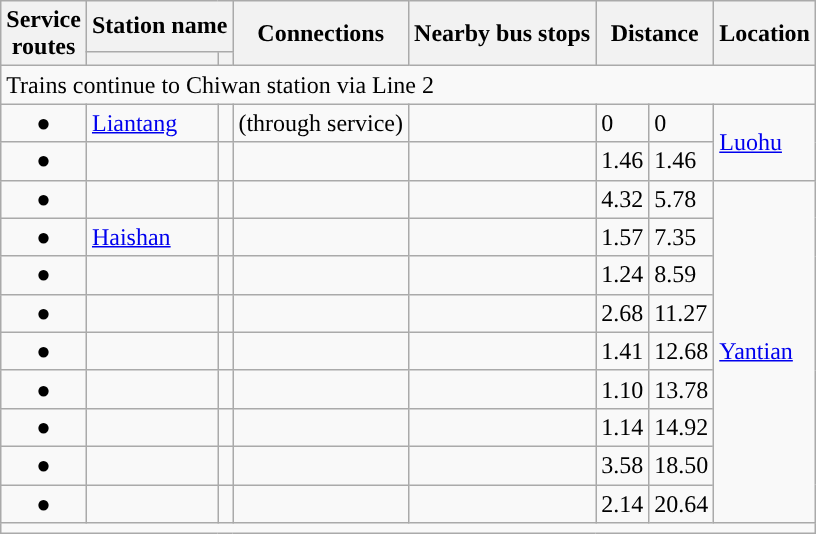<table class="wikitable">
<tr>
<th rowspan="2">Service<br>routes</th>
<th colspan="2">Station name</th>
<th rowspan="2">Connections</th>
<th rowspan="2">Nearby bus stops</th>
<th colspan="2" rowspan="2">Distance</th>
<th rowspan="2">Location</th>
</tr>
<tr>
<th></th>
<th></th>
</tr>
<tr style="background:#">
<td colspan = "9"> Trains continue to Chiwan station via Line 2 </td>
</tr>
<tr>
<td align="center">●</td>
<td><a href='#'>Liantang</a></td>
<td></td>
<td> (through service)</td>
<td></td>
<td>0</td>
<td>0</td>
<td rowspan="2"><a href='#'>Luohu</a></td>
</tr>
<tr>
<td align="center">●</td>
<td></td>
<td></td>
<td></td>
<td></td>
<td>1.46</td>
<td>1.46</td>
</tr>
<tr>
<td align="center">●</td>
<td></td>
<td></td>
<td></td>
<td></td>
<td>4.32</td>
<td>5.78</td>
<td rowspan="9"><a href='#'>Yantian</a></td>
</tr>
<tr>
<td align="center">●</td>
<td><a href='#'>Haishan</a></td>
<td></td>
<td></td>
<td></td>
<td>1.57</td>
<td>7.35</td>
</tr>
<tr>
<td align="center">●</td>
<td></td>
<td></td>
<td></td>
<td></td>
<td>1.24</td>
<td>8.59</td>
</tr>
<tr>
<td align="center">●</td>
<td></td>
<td></td>
<td></td>
<td></td>
<td>2.68</td>
<td>11.27</td>
</tr>
<tr>
<td align="center">●</td>
<td></td>
<td></td>
<td></td>
<td></td>
<td>1.41</td>
<td>12.68</td>
</tr>
<tr>
<td align="center">●</td>
<td></td>
<td></td>
<td></td>
<td></td>
<td>1.10</td>
<td>13.78</td>
</tr>
<tr>
<td align="center">●</td>
<td></td>
<td></td>
<td></td>
<td></td>
<td>1.14</td>
<td>14.92</td>
</tr>
<tr>
<td align="center">●</td>
<td></td>
<td></td>
<td></td>
<td></td>
<td>3.58</td>
<td>18.50</td>
</tr>
<tr>
<td align="center">●</td>
<td></td>
<td></td>
<td></td>
<td></td>
<td>2.14</td>
<td>20.64</td>
</tr>
<tr style="background:#">
<td colspan = "9"></td>
</tr>
</table>
